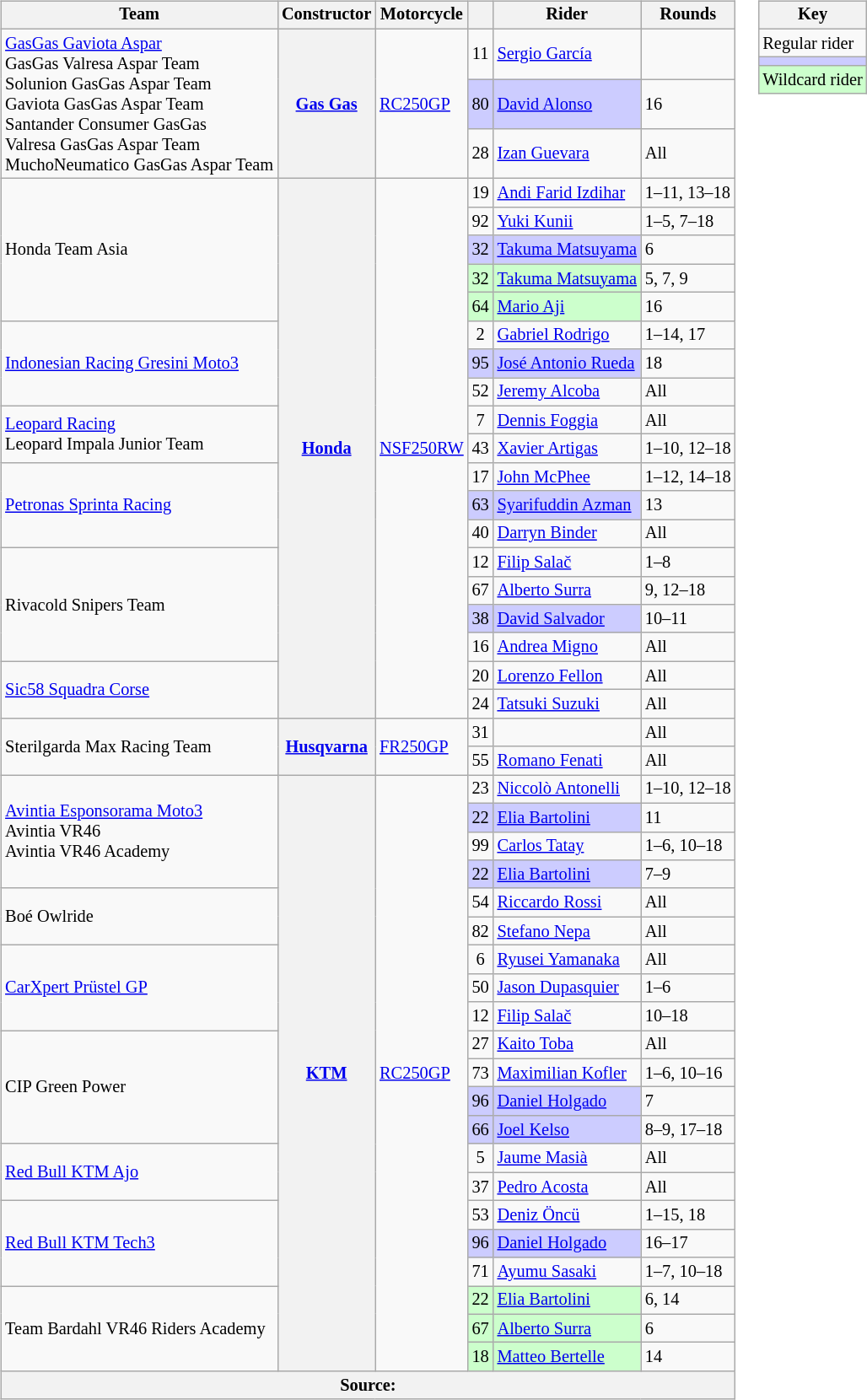<table>
<tr>
<td><br><table class="wikitable" style="font-size: 85%;">
<tr>
<th>Team</th>
<th>Constructor</th>
<th>Motorcycle</th>
<th></th>
<th>Rider</th>
<th>Rounds</th>
</tr>
<tr>
<td nowrap rowspan=3> <a href='#'>GasGas Gaviota Aspar</a><br> GasGas Valresa Aspar Team<br> Solunion GasGas Aspar Team<br> Gaviota GasGas Aspar Team<br> Santander Consumer GasGas<br> Valresa GasGas Aspar Team<br> MuchoNeumatico GasGas Aspar Team</td>
<th rowspan=3><a href='#'>Gas Gas</a></th>
<td rowspan=3><a href='#'>RC250GP</a></td>
<td align=center>11</td>
<td> <a href='#'>Sergio García</a></td>
<td></td>
</tr>
<tr>
<td style="background:#ccccff;" align=center>80</td>
<td style="background:#ccccff;"> <a href='#'>David Alonso</a></td>
<td>16</td>
</tr>
<tr>
<td align=center>28</td>
<td> <a href='#'>Izan Guevara</a></td>
<td>All</td>
</tr>
<tr>
<td rowspan=5> Honda Team Asia</td>
<th rowspan=19><a href='#'>Honda</a></th>
<td rowspan=19><a href='#'>NSF250RW</a></td>
<td align=center>19</td>
<td> <a href='#'>Andi Farid Izdihar</a></td>
<td>1–11, 13–18</td>
</tr>
<tr>
<td align=center>92</td>
<td> <a href='#'>Yuki Kunii</a></td>
<td>1–5, 7–18</td>
</tr>
<tr>
<td align=center style="background:#ccccff;">32</td>
<td style="background:#ccccff;"> <a href='#'>Takuma Matsuyama</a></td>
<td>6</td>
</tr>
<tr>
<td align=center style="background:#ccffcc;">32</td>
<td style="background:#ccffcc;"> <a href='#'>Takuma Matsuyama</a></td>
<td>5, 7, 9</td>
</tr>
<tr>
<td align=center style="background:#ccffcc;">64</td>
<td style="background:#ccffcc;"> <a href='#'>Mario Aji</a></td>
<td>16</td>
</tr>
<tr>
<td rowspan=3> <a href='#'>Indonesian Racing Gresini Moto3</a></td>
<td align=center>2</td>
<td> <a href='#'>Gabriel Rodrigo</a></td>
<td>1–14, 17</td>
</tr>
<tr>
<td style="background:#ccccff;" align=center>95</td>
<td style="background:#ccccff;"> <a href='#'>José Antonio Rueda</a></td>
<td>18</td>
</tr>
<tr>
<td align=center>52</td>
<td> <a href='#'>Jeremy Alcoba</a></td>
<td>All</td>
</tr>
<tr>
<td rowspan=2> <a href='#'>Leopard Racing</a><br> Leopard Impala Junior Team</td>
<td align=center>7</td>
<td> <a href='#'>Dennis Foggia</a></td>
<td>All</td>
</tr>
<tr>
<td align=center>43</td>
<td> <a href='#'>Xavier Artigas</a></td>
<td>1–10, 12–18</td>
</tr>
<tr>
<td rowspan=3> <a href='#'>Petronas Sprinta Racing</a></td>
<td align=center>17</td>
<td> <a href='#'>John McPhee</a></td>
<td>1–12, 14–18</td>
</tr>
<tr>
<td style="background:#ccccff;" align=center>63</td>
<td style="background:#ccccff;"> <a href='#'>Syarifuddin Azman</a></td>
<td>13</td>
</tr>
<tr>
<td align=center>40</td>
<td> <a href='#'>Darryn Binder</a></td>
<td>All</td>
</tr>
<tr>
<td rowspan=4> Rivacold Snipers Team</td>
<td align=center>12</td>
<td> <a href='#'>Filip Salač</a></td>
<td>1–8</td>
</tr>
<tr>
<td align=center>67</td>
<td> <a href='#'>Alberto Surra</a></td>
<td>9, 12–18</td>
</tr>
<tr>
<td align=center style="background:#ccccff;">38</td>
<td style="background:#ccccff;"> <a href='#'>David Salvador</a></td>
<td>10–11</td>
</tr>
<tr>
<td align=center>16</td>
<td> <a href='#'>Andrea Migno</a></td>
<td>All</td>
</tr>
<tr>
<td rowspan=2> <a href='#'>Sic58 Squadra Corse</a></td>
<td align=center>20</td>
<td> <a href='#'>Lorenzo Fellon</a></td>
<td>All</td>
</tr>
<tr>
<td align=center>24</td>
<td> <a href='#'>Tatsuki Suzuki</a></td>
<td>All</td>
</tr>
<tr>
<td rowspan=2> Sterilgarda Max Racing Team</td>
<th rowspan=2><a href='#'>Husqvarna</a></th>
<td rowspan=2><a href='#'>FR250GP</a></td>
<td align=center>31</td>
<td></td>
<td>All</td>
</tr>
<tr>
<td align=center>55</td>
<td> <a href='#'>Romano Fenati</a></td>
<td>All</td>
</tr>
<tr>
<td rowspan=4> <a href='#'>Avintia Esponsorama Moto3</a><br> Avintia VR46<br> Avintia VR46 Academy</td>
<th rowspan="21"><a href='#'>KTM</a></th>
<td rowspan="21"><a href='#'>RC250GP</a></td>
<td align=center>23</td>
<td> <a href='#'>Niccolò Antonelli</a></td>
<td>1–10, 12–18</td>
</tr>
<tr>
<td style="background:#ccccff;" align=center>22</td>
<td style="background:#ccccff;"> <a href='#'>Elia Bartolini</a></td>
<td>11</td>
</tr>
<tr>
<td align=center>99</td>
<td> <a href='#'>Carlos Tatay</a></td>
<td>1–6, 10–18</td>
</tr>
<tr>
<td style="background:#ccccff;" align=center>22</td>
<td style="background:#ccccff;"> <a href='#'>Elia Bartolini</a></td>
<td>7–9</td>
</tr>
<tr>
<td rowspan=2> Boé Owlride</td>
<td align=center>54</td>
<td> <a href='#'>Riccardo Rossi</a></td>
<td>All</td>
</tr>
<tr>
<td align=center>82</td>
<td> <a href='#'>Stefano Nepa</a></td>
<td>All</td>
</tr>
<tr>
<td rowspan=3> <a href='#'>CarXpert Prüstel GP</a></td>
<td align=center>6</td>
<td> <a href='#'>Ryusei Yamanaka</a></td>
<td>All</td>
</tr>
<tr>
<td align=center>50</td>
<td> <a href='#'>Jason Dupasquier</a></td>
<td>1–6</td>
</tr>
<tr>
<td align=center>12</td>
<td> <a href='#'>Filip Salač</a></td>
<td>10–18</td>
</tr>
<tr>
<td rowspan="4"> CIP Green Power</td>
<td align=center>27</td>
<td> <a href='#'>Kaito Toba</a></td>
<td>All</td>
</tr>
<tr>
<td align=center>73</td>
<td> <a href='#'>Maximilian Kofler</a></td>
<td>1–6, 10–16</td>
</tr>
<tr>
<td style="background:#ccccff;" align=center>96</td>
<td style="background:#ccccff;"> <a href='#'>Daniel Holgado</a></td>
<td>7</td>
</tr>
<tr>
<td style="background:#ccccff;" align=center>66</td>
<td style="background:#ccccff;"> <a href='#'>Joel Kelso</a></td>
<td>8–9, 17–18</td>
</tr>
<tr>
<td rowspan=2> <a href='#'>Red Bull KTM Ajo</a></td>
<td align=center>5</td>
<td> <a href='#'>Jaume Masià</a></td>
<td>All</td>
</tr>
<tr>
<td align=center>37</td>
<td> <a href='#'>Pedro Acosta</a></td>
<td>All</td>
</tr>
<tr>
<td rowspan=3> <a href='#'>Red Bull KTM Tech3</a></td>
<td align=center>53</td>
<td> <a href='#'>Deniz Öncü</a></td>
<td>1–15, 18</td>
</tr>
<tr>
<td style="background:#ccccff;" align=center>96</td>
<td style="background:#ccccff;"> <a href='#'>Daniel Holgado</a></td>
<td>16–17</td>
</tr>
<tr>
<td align=center>71</td>
<td> <a href='#'>Ayumu Sasaki</a></td>
<td>1–7, 10–18</td>
</tr>
<tr>
<td rowspan=3> Team Bardahl VR46 Riders Academy</td>
<td style="background:#ccffcc;" align=center>22</td>
<td style="background:#ccffcc;"> <a href='#'>Elia Bartolini</a></td>
<td>6, 14</td>
</tr>
<tr>
<td style="background:#ccffcc;"align=center>67</td>
<td style="background:#ccffcc;"> <a href='#'>Alberto Surra</a></td>
<td>6</td>
</tr>
<tr>
<td style="background:#ccffcc;"align=center>18</td>
<td style="background:#ccffcc;"> <a href='#'>Matteo Bertelle</a></td>
<td>14</td>
</tr>
<tr>
<th colspan=6 align=center>Source:</th>
</tr>
</table>
</td>
<td valign="top"><br><table class="wikitable" style="font-size: 85%;">
<tr>
<th colspan=2>Key</th>
</tr>
<tr>
<td>Regular rider</td>
</tr>
<tr style="background:#ccccff;">
<td></td>
</tr>
<tr style="background:#ccffcc;">
<td>Wildcard rider</td>
</tr>
</table>
</td>
</tr>
</table>
